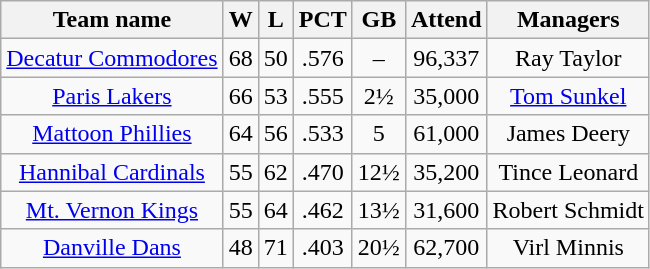<table class="wikitable">
<tr>
<th>Team name</th>
<th>W</th>
<th>L</th>
<th>PCT</th>
<th>GB</th>
<th>Attend</th>
<th>Managers</th>
</tr>
<tr align=center>
<td><a href='#'>Decatur Commodores</a></td>
<td>68</td>
<td>50</td>
<td>.576</td>
<td>–</td>
<td>96,337</td>
<td>Ray Taylor</td>
</tr>
<tr align=center>
<td><a href='#'>Paris Lakers</a></td>
<td>66</td>
<td>53</td>
<td>.555</td>
<td>2½</td>
<td>35,000</td>
<td><a href='#'>Tom Sunkel</a></td>
</tr>
<tr align=center>
<td><a href='#'>Mattoon Phillies</a></td>
<td>64</td>
<td>56</td>
<td>.533</td>
<td>5</td>
<td>61,000</td>
<td>James Deery</td>
</tr>
<tr align=center>
<td><a href='#'>Hannibal Cardinals</a></td>
<td>55</td>
<td>62</td>
<td>.470</td>
<td>12½</td>
<td>35,200</td>
<td>Tince Leonard</td>
</tr>
<tr align=center>
<td><a href='#'>Mt. Vernon Kings</a></td>
<td>55</td>
<td>64</td>
<td>.462</td>
<td>13½</td>
<td>31,600</td>
<td>Robert Schmidt</td>
</tr>
<tr align=center>
<td><a href='#'>Danville Dans</a></td>
<td>48</td>
<td>71</td>
<td>.403</td>
<td>20½</td>
<td>62,700</td>
<td>Virl Minnis</td>
</tr>
</table>
